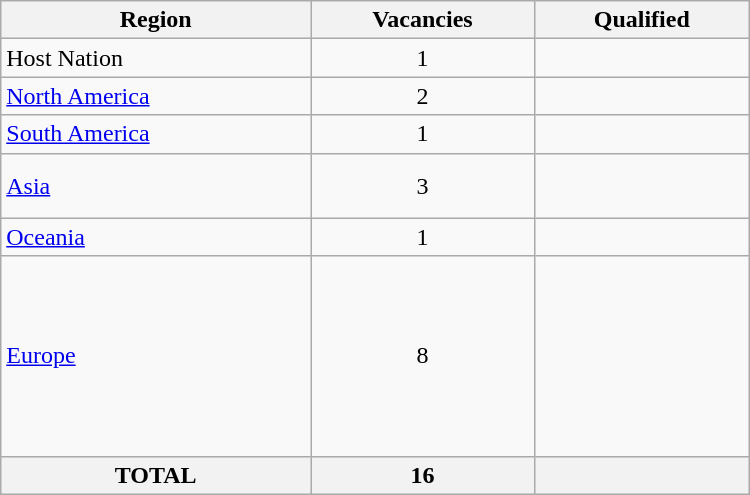<table class = "wikitable" width=500>
<tr>
<th>Region</th>
<th>Vacancies</th>
<th>Qualified</th>
</tr>
<tr>
<td>Host Nation</td>
<td align=center>1</td>
<td></td>
</tr>
<tr>
<td><a href='#'>North America</a></td>
<td align=center>2</td>
<td><br></td>
</tr>
<tr>
<td><a href='#'>South America</a></td>
<td align=center>1</td>
<td></td>
</tr>
<tr>
<td><a href='#'>Asia</a></td>
<td align=center>3</td>
<td><br><br></td>
</tr>
<tr>
<td><a href='#'>Oceania</a></td>
<td align=center>1</td>
<td></td>
</tr>
<tr>
<td><a href='#'>Europe</a></td>
<td align=center>8</td>
<td><br><br><br><br><br><br><br></td>
</tr>
<tr>
<th>TOTAL</th>
<th>16</th>
<th></th>
</tr>
</table>
